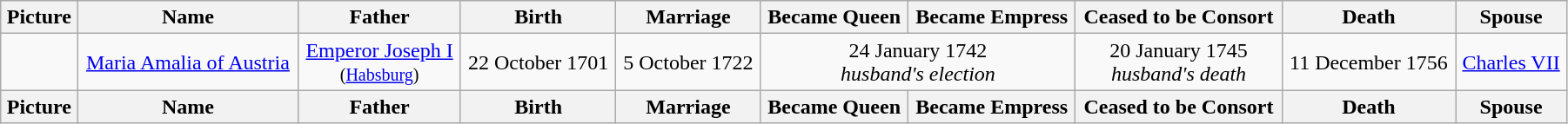<table width=95% class="wikitable">
<tr>
<th>Picture</th>
<th>Name</th>
<th>Father</th>
<th>Birth</th>
<th>Marriage</th>
<th>Became Queen</th>
<th>Became Empress</th>
<th>Ceased to be Consort</th>
<th>Death</th>
<th>Spouse</th>
</tr>
<tr>
<td align=center></td>
<td align=center><a href='#'>Maria Amalia of Austria</a></td>
<td align="center"><a href='#'>Emperor Joseph I</a><br><small>(<a href='#'>Habsburg</a>)</small></td>
<td align="center">22 October 1701</td>
<td align="center">5 October 1722</td>
<td align="center" colspan="2">24 January 1742<br><em>husband's election</em></td>
<td align="center">20 January 1745<br><em>husband's death</em></td>
<td align="center">11 December 1756</td>
<td align="center"><a href='#'>Charles VII</a></td>
</tr>
<tr>
<th>Picture</th>
<th>Name</th>
<th>Father</th>
<th>Birth</th>
<th>Marriage</th>
<th>Became Queen</th>
<th>Became Empress</th>
<th>Ceased to be Consort</th>
<th>Death</th>
<th>Spouse</th>
</tr>
</table>
